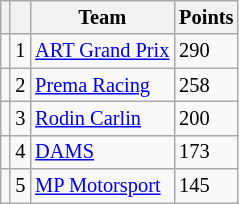<table class="wikitable" style="font-size: 85%;">
<tr>
<th></th>
<th></th>
<th>Team</th>
<th>Points</th>
</tr>
<tr>
<td align="left"></td>
<td align="center">1</td>
<td> <a href='#'>ART Grand Prix</a></td>
<td>290</td>
</tr>
<tr>
<td align="left"></td>
<td align="center">2</td>
<td> <a href='#'>Prema Racing</a></td>
<td>258</td>
</tr>
<tr>
<td align="left"></td>
<td align="center">3</td>
<td> <a href='#'>Rodin Carlin</a></td>
<td>200</td>
</tr>
<tr>
<td align="left"></td>
<td align="center">4</td>
<td> <a href='#'>DAMS</a></td>
<td>173</td>
</tr>
<tr>
<td align="left"></td>
<td align="center">5</td>
<td> <a href='#'>MP Motorsport</a></td>
<td>145</td>
</tr>
</table>
